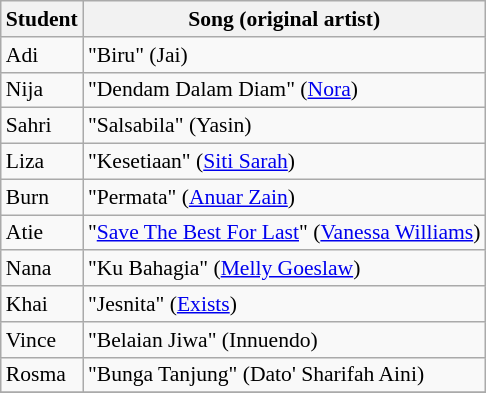<table class="wikitable" style="font-size:90%;">
<tr>
<th>Student</th>
<th>Song (original artist)</th>
</tr>
<tr>
<td>Adi</td>
<td>"Biru" (Jai)</td>
</tr>
<tr>
<td>Nija</td>
<td>"Dendam Dalam Diam" (<a href='#'>Nora</a>)</td>
</tr>
<tr>
<td>Sahri</td>
<td>"Salsabila" (Yasin)</td>
</tr>
<tr>
<td>Liza</td>
<td>"Kesetiaan" (<a href='#'>Siti Sarah</a>)</td>
</tr>
<tr>
<td>Burn</td>
<td>"Permata" (<a href='#'>Anuar Zain</a>)</td>
</tr>
<tr>
<td>Atie</td>
<td>"<a href='#'>Save The Best For Last</a>" (<a href='#'>Vanessa Williams</a>)</td>
</tr>
<tr>
<td>Nana</td>
<td>"Ku Bahagia" (<a href='#'>Melly Goeslaw</a>)</td>
</tr>
<tr>
<td>Khai</td>
<td>"Jesnita" (<a href='#'>Exists</a>)</td>
</tr>
<tr>
<td>Vince</td>
<td>"Belaian Jiwa" (Innuendo)</td>
</tr>
<tr>
<td>Rosma</td>
<td>"Bunga Tanjung" (Dato' Sharifah Aini)</td>
</tr>
<tr>
</tr>
</table>
